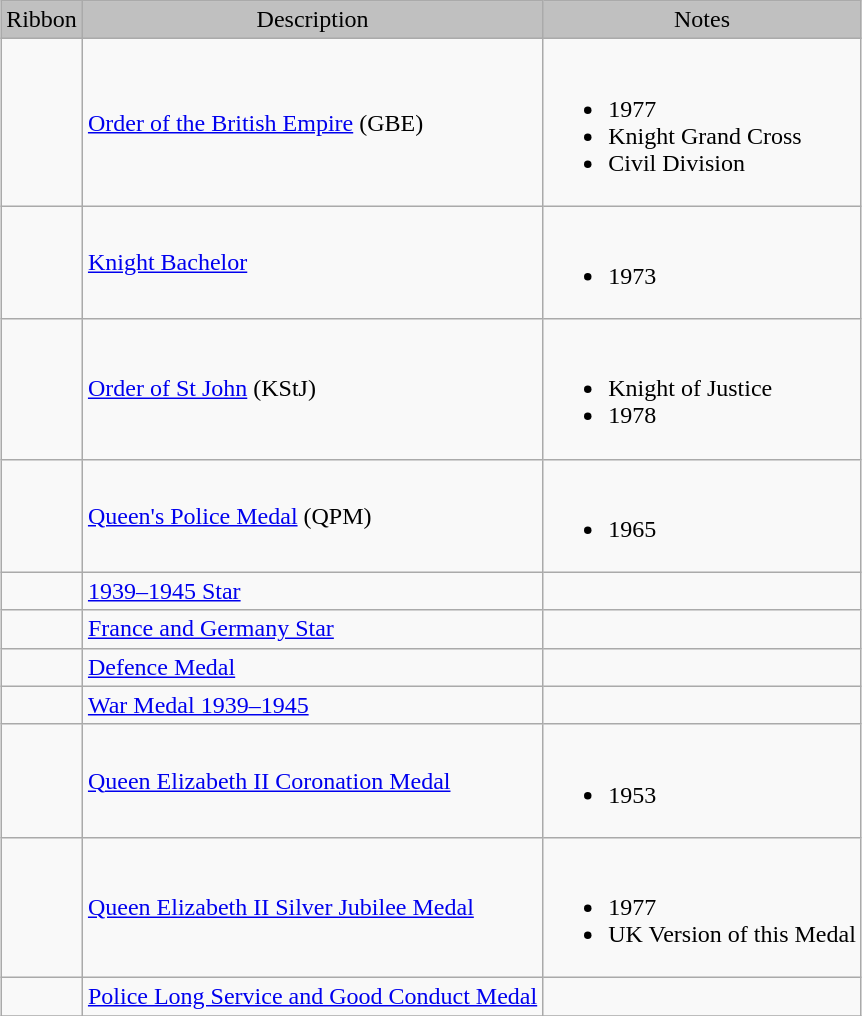<table class="wikitable" style="margin:1em auto;">
<tr style="background:silver;" align="center">
<td>Ribbon</td>
<td>Description</td>
<td>Notes</td>
</tr>
<tr>
<td></td>
<td><a href='#'>Order of the British Empire</a> (GBE)</td>
<td><br><ul><li>1977</li><li>Knight Grand Cross</li><li>Civil Division</li></ul></td>
</tr>
<tr>
<td></td>
<td><a href='#'>Knight Bachelor</a></td>
<td><br><ul><li>1973</li></ul></td>
</tr>
<tr>
<td></td>
<td><a href='#'>Order of St John</a> (KStJ)</td>
<td><br><ul><li>Knight of Justice</li><li>1978</li></ul></td>
</tr>
<tr>
<td></td>
<td><a href='#'>Queen's Police Medal</a> (QPM)</td>
<td><br><ul><li>1965</li></ul></td>
</tr>
<tr>
<td></td>
<td><a href='#'>1939–1945 Star</a></td>
<td></td>
</tr>
<tr>
<td></td>
<td><a href='#'>France and Germany Star</a></td>
<td></td>
</tr>
<tr>
<td></td>
<td><a href='#'>Defence Medal</a></td>
<td></td>
</tr>
<tr>
<td></td>
<td><a href='#'>War Medal 1939–1945</a></td>
<td></td>
</tr>
<tr>
<td></td>
<td><a href='#'>Queen Elizabeth II Coronation Medal</a></td>
<td><br><ul><li>1953</li></ul></td>
</tr>
<tr>
<td></td>
<td><a href='#'>Queen Elizabeth II Silver Jubilee Medal</a></td>
<td><br><ul><li>1977</li><li>UK Version of this Medal</li></ul></td>
</tr>
<tr>
<td></td>
<td><a href='#'>Police Long Service and Good Conduct Medal</a></td>
<td></td>
</tr>
<tr>
</tr>
</table>
